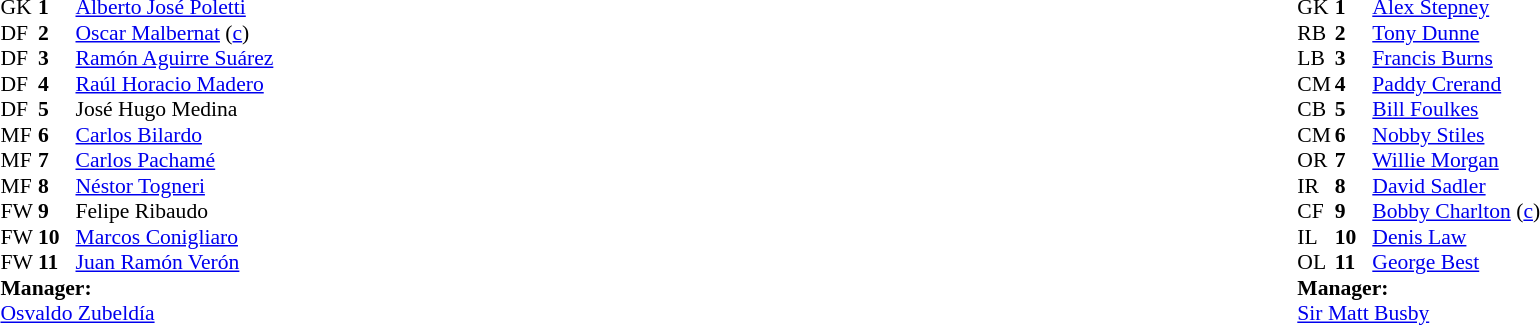<table width=100%>
<tr>
<td valign="top" width="50%"><br><table style="font-size:90%" cellspacing="0" cellpadding="0">
<tr>
<td colspan="4"></td>
</tr>
<tr>
<th width=25></th>
<th width=25></th>
</tr>
<tr>
<td>GK</td>
<td><strong>1</strong></td>
<td> <a href='#'>Alberto José Poletti</a></td>
</tr>
<tr>
<td>DF</td>
<td><strong>2</strong></td>
<td> <a href='#'>Oscar Malbernat</a> (<a href='#'>c</a>)</td>
</tr>
<tr>
<td>DF</td>
<td><strong>3</strong></td>
<td> <a href='#'>Ramón Aguirre Suárez</a></td>
</tr>
<tr>
<td>DF</td>
<td><strong>4</strong></td>
<td> <a href='#'>Raúl Horacio Madero</a></td>
</tr>
<tr>
<td>DF</td>
<td><strong>5</strong></td>
<td> José Hugo Medina</td>
</tr>
<tr>
<td>MF</td>
<td><strong>6</strong></td>
<td> <a href='#'>Carlos Bilardo</a></td>
</tr>
<tr>
<td>MF</td>
<td><strong>7</strong></td>
<td> <a href='#'>Carlos Pachamé</a></td>
</tr>
<tr>
<td>MF</td>
<td><strong>8</strong></td>
<td> <a href='#'>Néstor Togneri</a></td>
</tr>
<tr>
<td>FW</td>
<td><strong>9</strong></td>
<td> Felipe Ribaudo</td>
</tr>
<tr>
<td>FW</td>
<td><strong>10</strong></td>
<td> <a href='#'>Marcos Conigliaro</a></td>
</tr>
<tr>
<td>FW</td>
<td><strong>11</strong></td>
<td> <a href='#'>Juan Ramón Verón</a></td>
</tr>
<tr>
<td colspan=3><strong>Manager:</strong></td>
</tr>
<tr>
<td colspan=4> <a href='#'>Osvaldo Zubeldía</a></td>
</tr>
</table>
</td>
<td valign="top"></td>
<td valign="top" width="50%"><br><table style="font-size:90%" cellspacing="0" cellpadding="0" align=center>
<tr>
<td colspan="4"></td>
</tr>
<tr>
<th width=25></th>
<th width=25></th>
</tr>
<tr>
<td>GK</td>
<td><strong>1</strong></td>
<td> <a href='#'>Alex Stepney</a></td>
</tr>
<tr>
<td>RB</td>
<td><strong>2</strong></td>
<td> <a href='#'>Tony Dunne</a></td>
</tr>
<tr>
<td>LB</td>
<td><strong>3</strong></td>
<td> <a href='#'>Francis Burns</a></td>
</tr>
<tr>
<td>CM</td>
<td><strong>4</strong></td>
<td> <a href='#'>Paddy Crerand</a></td>
</tr>
<tr>
<td>CB</td>
<td><strong>5</strong></td>
<td> <a href='#'>Bill Foulkes</a></td>
</tr>
<tr>
<td>CM</td>
<td><strong>6</strong></td>
<td> <a href='#'>Nobby Stiles</a></td>
<td></td>
</tr>
<tr>
<td>OR</td>
<td><strong>7</strong></td>
<td> <a href='#'>Willie Morgan</a></td>
</tr>
<tr>
<td>IR</td>
<td><strong>8</strong></td>
<td> <a href='#'>David Sadler</a></td>
</tr>
<tr>
<td>CF</td>
<td><strong>9</strong></td>
<td> <a href='#'>Bobby Charlton</a> (<a href='#'>c</a>)</td>
</tr>
<tr>
<td>IL</td>
<td><strong>10</strong></td>
<td> <a href='#'>Denis Law</a></td>
</tr>
<tr>
<td>OL</td>
<td><strong>11</strong></td>
<td> <a href='#'>George Best</a></td>
</tr>
<tr>
<td colspan=3><strong>Manager:</strong></td>
</tr>
<tr>
<td colspan=4> <a href='#'>Sir Matt Busby</a></td>
</tr>
</table>
</td>
</tr>
</table>
